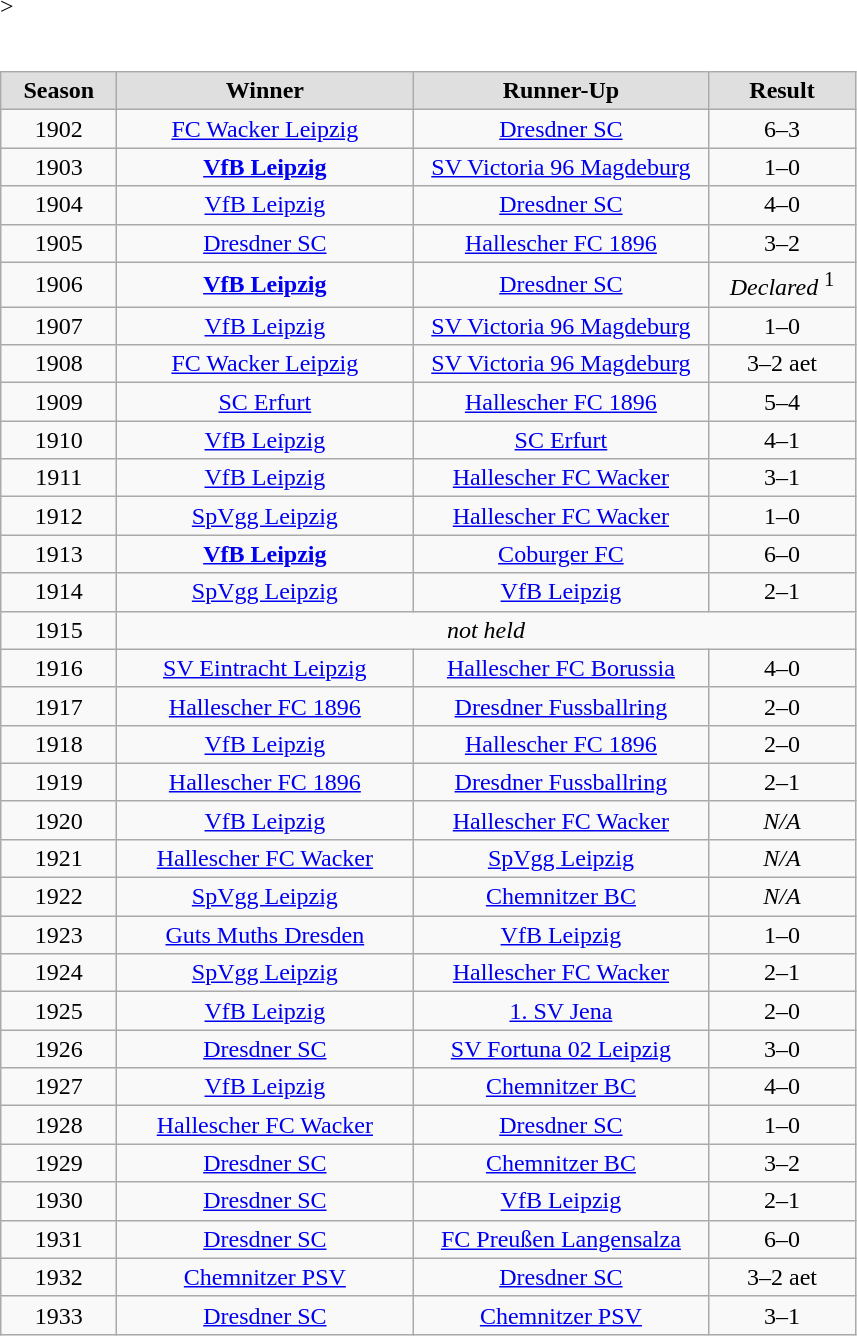<table border=0 cellpadding=0 cellspacing=0>>
<tr>
<td><br><table class="wikitable">
<tr align="center" bgcolor="#dfdfdf">
<td width="70"><strong>Season</strong></td>
<td width="190"><strong>Winner</strong></td>
<td width="190"><strong>Runner-Up</strong></td>
<td width="90"><strong>Result</strong></td>
</tr>
<tr align="center">
<td>1902</td>
<td><a href='#'>FC Wacker Leipzig</a></td>
<td><a href='#'>Dresdner SC</a></td>
<td>6–3</td>
</tr>
<tr align="center">
<td>1903</td>
<td><strong><a href='#'>VfB Leipzig</a></strong></td>
<td><a href='#'>SV Victoria 96 Magdeburg</a></td>
<td>1–0</td>
</tr>
<tr align="center">
<td>1904</td>
<td><a href='#'>VfB Leipzig</a></td>
<td><a href='#'>Dresdner SC</a></td>
<td>4–0</td>
</tr>
<tr align="center">
<td>1905</td>
<td><a href='#'>Dresdner SC</a></td>
<td><a href='#'>Hallescher FC 1896</a></td>
<td>3–2</td>
</tr>
<tr align="center">
<td>1906</td>
<td><strong><a href='#'>VfB Leipzig</a></strong></td>
<td><a href='#'>Dresdner SC</a></td>
<td><em>Declared</em> <sup>1</sup></td>
</tr>
<tr align="center">
<td>1907</td>
<td><a href='#'>VfB Leipzig</a></td>
<td><a href='#'>SV Victoria 96 Magdeburg</a></td>
<td>1–0</td>
</tr>
<tr align="center">
<td>1908</td>
<td><a href='#'>FC Wacker Leipzig</a></td>
<td><a href='#'>SV Victoria 96 Magdeburg</a></td>
<td>3–2 aet</td>
</tr>
<tr align="center">
<td>1909</td>
<td><a href='#'>SC Erfurt</a></td>
<td><a href='#'>Hallescher FC 1896</a></td>
<td>5–4</td>
</tr>
<tr align="center">
<td>1910</td>
<td><a href='#'>VfB Leipzig</a></td>
<td><a href='#'>SC Erfurt</a></td>
<td>4–1</td>
</tr>
<tr align="center">
<td>1911</td>
<td><a href='#'>VfB Leipzig</a></td>
<td><a href='#'>Hallescher FC Wacker</a></td>
<td>3–1</td>
</tr>
<tr align="center">
<td>1912</td>
<td><a href='#'>SpVgg Leipzig</a></td>
<td><a href='#'>Hallescher FC Wacker</a></td>
<td>1–0</td>
</tr>
<tr align="center">
<td>1913</td>
<td><strong><a href='#'>VfB Leipzig</a></strong></td>
<td><a href='#'>Coburger FC</a></td>
<td>6–0</td>
</tr>
<tr align="center">
<td>1914</td>
<td><a href='#'>SpVgg Leipzig</a></td>
<td><a href='#'>VfB Leipzig</a></td>
<td>2–1</td>
</tr>
<tr align="center">
<td>1915</td>
<td colspan=3><em>not held</em></td>
</tr>
<tr align="center">
<td>1916</td>
<td><a href='#'>SV Eintracht Leipzig</a></td>
<td><a href='#'>Hallescher FC Borussia</a></td>
<td>4–0</td>
</tr>
<tr align="center">
<td>1917</td>
<td><a href='#'>Hallescher FC 1896</a></td>
<td><a href='#'>Dresdner Fussballring</a></td>
<td>2–0</td>
</tr>
<tr align="center">
<td>1918</td>
<td><a href='#'>VfB Leipzig</a></td>
<td><a href='#'>Hallescher FC 1896</a></td>
<td>2–0</td>
</tr>
<tr align="center">
<td>1919</td>
<td><a href='#'>Hallescher FC 1896</a></td>
<td><a href='#'>Dresdner Fussballring</a></td>
<td>2–1</td>
</tr>
<tr align="center">
<td>1920</td>
<td><a href='#'>VfB Leipzig</a></td>
<td><a href='#'>Hallescher FC Wacker</a></td>
<td><em>N/A</em></td>
</tr>
<tr align="center">
<td>1921</td>
<td><a href='#'>Hallescher FC Wacker</a></td>
<td><a href='#'>SpVgg Leipzig</a></td>
<td><em>N/A</em></td>
</tr>
<tr align="center">
<td>1922</td>
<td><a href='#'>SpVgg Leipzig</a></td>
<td><a href='#'>Chemnitzer BC</a></td>
<td><em>N/A</em></td>
</tr>
<tr align="center">
<td>1923</td>
<td><a href='#'>Guts Muths Dresden</a></td>
<td><a href='#'>VfB Leipzig</a></td>
<td>1–0</td>
</tr>
<tr align="center">
<td>1924</td>
<td><a href='#'>SpVgg Leipzig</a></td>
<td><a href='#'>Hallescher FC Wacker</a></td>
<td>2–1</td>
</tr>
<tr align="center">
<td>1925</td>
<td><a href='#'>VfB Leipzig</a></td>
<td><a href='#'>1. SV Jena</a></td>
<td>2–0</td>
</tr>
<tr align="center">
<td>1926</td>
<td><a href='#'>Dresdner SC</a></td>
<td><a href='#'>SV Fortuna 02 Leipzig</a></td>
<td>3–0</td>
</tr>
<tr align="center">
<td>1927</td>
<td><a href='#'>VfB Leipzig</a></td>
<td><a href='#'>Chemnitzer BC</a></td>
<td>4–0</td>
</tr>
<tr align="center">
<td>1928</td>
<td><a href='#'>Hallescher FC Wacker</a></td>
<td><a href='#'>Dresdner SC</a></td>
<td>1–0</td>
</tr>
<tr align="center">
<td>1929</td>
<td><a href='#'>Dresdner SC</a></td>
<td><a href='#'>Chemnitzer BC</a></td>
<td>3–2</td>
</tr>
<tr align="center">
<td>1930</td>
<td><a href='#'>Dresdner SC</a></td>
<td><a href='#'>VfB Leipzig</a></td>
<td>2–1</td>
</tr>
<tr align="center">
<td>1931</td>
<td><a href='#'>Dresdner SC</a></td>
<td><a href='#'>FC Preußen Langensalza</a></td>
<td>6–0</td>
</tr>
<tr align="center">
<td>1932</td>
<td><a href='#'>Chemnitzer PSV</a></td>
<td><a href='#'>Dresdner SC</a></td>
<td>3–2 aet</td>
</tr>
<tr align="center">
<td>1933</td>
<td><a href='#'>Dresdner SC</a></td>
<td><a href='#'>Chemnitzer PSV</a></td>
<td>3–1</td>
</tr>
</table>
</td>
</tr>
</table>
